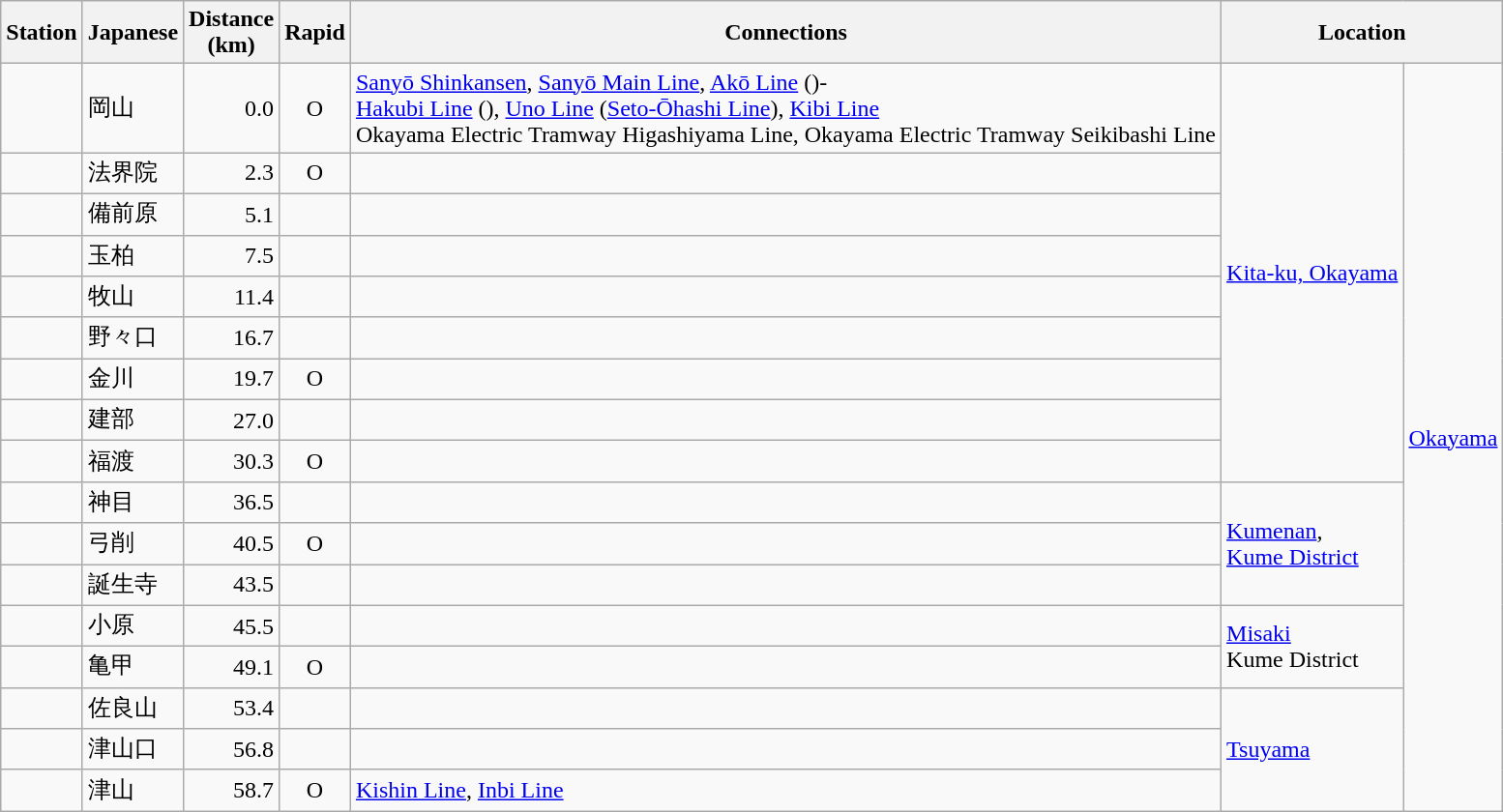<table class="wikitable">
<tr>
<th>Station</th>
<th>Japanese</th>
<th>Distance<br>(km)</th>
<th>Rapid</th>
<th>Connections</th>
<th colspan=2>Location</th>
</tr>
<tr>
<td></td>
<td>岡山</td>
<td style="text-align: right;">0.0</td>
<td style="text-align: center;">O</td>
<td><a href='#'>Sanyō Shinkansen</a>, <a href='#'>Sanyō Main Line</a>, <a href='#'>Akō Line</a> ()-<br><a href='#'>Hakubi Line</a> (), <a href='#'>Uno Line</a> (<a href='#'>Seto-Ōhashi Line</a>), <a href='#'>Kibi Line</a><br>Okayama Electric Tramway Higashiyama Line, Okayama Electric Tramway Seikibashi Line</td>
<td rowspan="9"><a href='#'>Kita-ku, Okayama</a></td>
<td rowspan=17><a href='#'>Okayama</a></td>
</tr>
<tr>
<td></td>
<td>法界院</td>
<td style="text-align: right;">2.3</td>
<td style="text-align: center;">O</td>
<td> </td>
</tr>
<tr>
<td></td>
<td>備前原</td>
<td style="text-align: right;">5.1</td>
<td style="text-align: center;"> </td>
<td> </td>
</tr>
<tr>
<td></td>
<td>玉柏</td>
<td style="text-align: right;">7.5</td>
<td style="text-align: center;"> </td>
<td> </td>
</tr>
<tr>
<td></td>
<td>牧山</td>
<td style="text-align: right;">11.4</td>
<td style="text-align: center;"> </td>
<td> </td>
</tr>
<tr>
<td></td>
<td>野々口</td>
<td style="text-align: right;">16.7</td>
<td style="text-align: center;"> </td>
<td> </td>
</tr>
<tr>
<td></td>
<td>金川</td>
<td style="text-align: right;">19.7</td>
<td style="text-align: center;">O</td>
<td> </td>
</tr>
<tr>
<td></td>
<td>建部</td>
<td style="text-align: right;">27.0</td>
<td style="text-align: center;"> </td>
<td> </td>
</tr>
<tr>
<td></td>
<td>福渡</td>
<td style="text-align: right;">30.3</td>
<td style="text-align: center;">O</td>
<td> </td>
</tr>
<tr>
<td></td>
<td>神目</td>
<td style="text-align: right;">36.5</td>
<td style="text-align: center;"> </td>
<td> </td>
<td rowspan="3"><a href='#'>Kumenan</a>,<br><a href='#'>Kume District</a></td>
</tr>
<tr>
<td></td>
<td>弓削</td>
<td style="text-align: right;">40.5</td>
<td style="text-align: center;">O</td>
<td> </td>
</tr>
<tr>
<td></td>
<td>誕生寺</td>
<td style="text-align: right;">43.5</td>
<td style="text-align: center;"> </td>
<td> </td>
</tr>
<tr>
<td></td>
<td>小原</td>
<td style="text-align: right;">45.5</td>
<td style="text-align: center;"> </td>
<td> </td>
<td rowspan="2"><a href='#'>Misaki</a><br>Kume District</td>
</tr>
<tr>
<td></td>
<td>亀甲</td>
<td style="text-align: right;">49.1</td>
<td style="text-align: center;">O</td>
<td> </td>
</tr>
<tr>
<td></td>
<td>佐良山</td>
<td style="text-align: right;">53.4</td>
<td style="text-align: center;"> </td>
<td> </td>
<td rowspan="3"><a href='#'>Tsuyama</a></td>
</tr>
<tr>
<td></td>
<td>津山口</td>
<td style="text-align: right;">56.8</td>
<td style="text-align: center;"> </td>
<td> </td>
</tr>
<tr>
<td></td>
<td>津山</td>
<td style="text-align: right;">58.7</td>
<td style="text-align: center;">O</td>
<td><a href='#'>Kishin Line</a>, <a href='#'>Inbi Line</a></td>
</tr>
</table>
